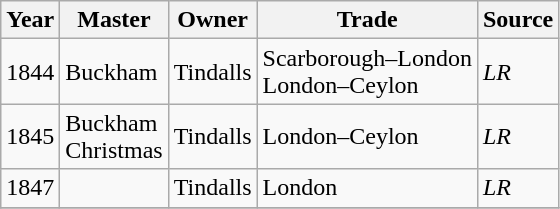<table class=" wikitable">
<tr>
<th>Year</th>
<th>Master</th>
<th>Owner</th>
<th>Trade</th>
<th>Source</th>
</tr>
<tr>
<td>1844</td>
<td>Buckham</td>
<td>Tindalls</td>
<td>Scarborough–London<br>London–Ceylon</td>
<td><em>LR</em></td>
</tr>
<tr>
<td>1845</td>
<td>Buckham<br>Christmas</td>
<td>Tindalls</td>
<td>London–Ceylon</td>
<td><em>LR</em></td>
</tr>
<tr>
<td>1847</td>
<td></td>
<td>Tindalls</td>
<td>London</td>
<td><em>LR</em></td>
</tr>
<tr>
</tr>
</table>
